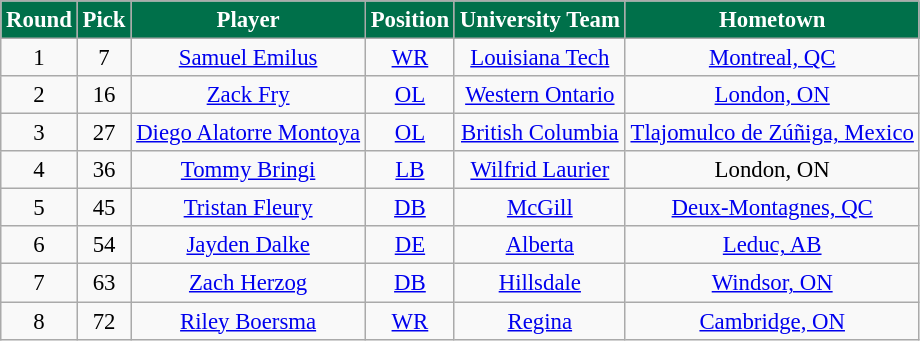<table class="wikitable" style="font-size: 95%;">
<tr>
<th style="background:#00704A;color:White;">Round</th>
<th style="background:#00704A;color:White;">Pick</th>
<th style="background:#00704A;color:White;">Player</th>
<th style="background:#00704A;color:White;">Position</th>
<th style="background:#00704A;color:White;">University Team</th>
<th style="background:#00704A;color:White;">Hometown</th>
</tr>
<tr align="center">
<td align=center>1</td>
<td>7</td>
<td><a href='#'>Samuel Emilus</a></td>
<td><a href='#'>WR</a></td>
<td><a href='#'>Louisiana Tech</a></td>
<td><a href='#'>Montreal, QC</a></td>
</tr>
<tr align="center">
<td align=center>2</td>
<td>16</td>
<td><a href='#'>Zack Fry</a></td>
<td><a href='#'>OL</a></td>
<td><a href='#'>Western Ontario</a></td>
<td><a href='#'>London, ON</a></td>
</tr>
<tr align="center">
<td align=center>3</td>
<td>27</td>
<td><a href='#'>Diego Alatorre Montoya</a></td>
<td><a href='#'>OL</a></td>
<td><a href='#'>British Columbia</a></td>
<td><a href='#'>Tlajomulco de Zúñiga, Mexico</a></td>
</tr>
<tr align="center">
<td align=center>4</td>
<td>36</td>
<td><a href='#'>Tommy Bringi</a></td>
<td><a href='#'>LB</a></td>
<td><a href='#'>Wilfrid Laurier</a></td>
<td>London, ON</td>
</tr>
<tr align="center">
<td align=center>5</td>
<td>45</td>
<td><a href='#'>Tristan Fleury</a></td>
<td><a href='#'>DB</a></td>
<td><a href='#'>McGill</a></td>
<td><a href='#'>Deux-Montagnes, QC</a></td>
</tr>
<tr align="center">
<td align=center>6</td>
<td>54</td>
<td><a href='#'>Jayden Dalke</a></td>
<td><a href='#'>DE</a></td>
<td><a href='#'>Alberta</a></td>
<td><a href='#'>Leduc, AB</a></td>
</tr>
<tr align="center">
<td align=center>7</td>
<td>63</td>
<td><a href='#'>Zach Herzog</a></td>
<td><a href='#'>DB</a></td>
<td><a href='#'>Hillsdale</a></td>
<td><a href='#'>Windsor, ON</a></td>
</tr>
<tr align="center">
<td align=center>8</td>
<td>72</td>
<td><a href='#'>Riley Boersma</a></td>
<td><a href='#'>WR</a></td>
<td><a href='#'>Regina</a></td>
<td><a href='#'>Cambridge, ON</a></td>
</tr>
</table>
